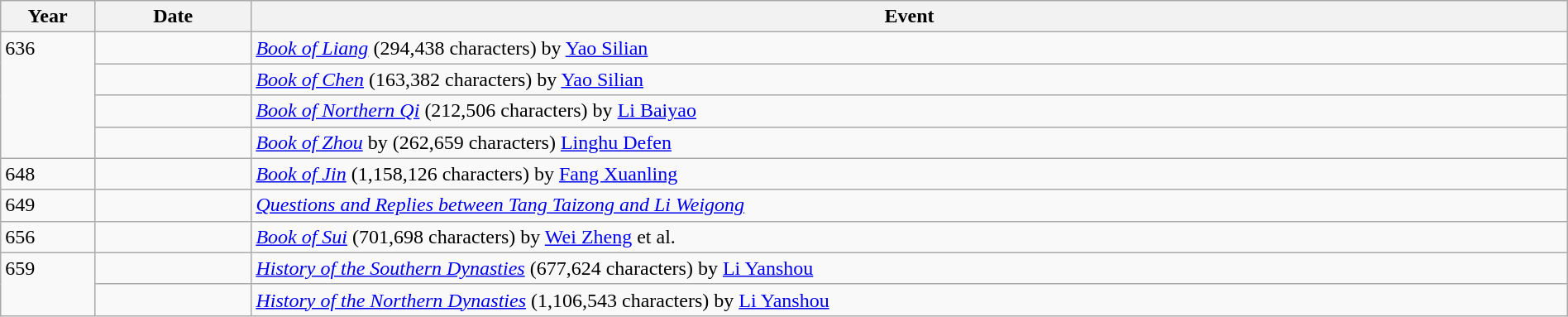<table class="wikitable" style="width:100%;">
<tr>
<th style="width:6%">Year</th>
<th style="width:10%">Date</th>
<th>Event</th>
</tr>
<tr>
<td rowspan="4" valign="top">636</td>
<td></td>
<td><em><a href='#'>Book of Liang</a></em> (294,438 characters) by <a href='#'>Yao Silian</a></td>
</tr>
<tr>
<td></td>
<td><em><a href='#'>Book of Chen</a></em> (163,382 characters) by <a href='#'>Yao Silian</a></td>
</tr>
<tr>
<td></td>
<td><em><a href='#'>Book of Northern Qi</a></em> (212,506 characters) by <a href='#'>Li Baiyao</a></td>
</tr>
<tr>
<td></td>
<td><em><a href='#'>Book of Zhou</a></em> by (262,659 characters) <a href='#'>Linghu Defen</a></td>
</tr>
<tr>
<td>648</td>
<td></td>
<td><em><a href='#'>Book of Jin</a></em> (1,158,126 characters) by <a href='#'>Fang Xuanling</a></td>
</tr>
<tr>
<td>649</td>
<td></td>
<td><em><a href='#'>Questions and Replies between Tang Taizong and Li Weigong</a></em></td>
</tr>
<tr>
<td>656</td>
<td></td>
<td><em><a href='#'>Book of Sui</a></em> (701,698 characters) by <a href='#'>Wei Zheng</a> et al.</td>
</tr>
<tr>
<td rowspan="2" valign="top">659</td>
<td></td>
<td><em><a href='#'>History of the Southern Dynasties</a></em> (677,624 characters) by <a href='#'>Li Yanshou</a></td>
</tr>
<tr>
<td></td>
<td><em><a href='#'>History of the Northern Dynasties</a></em> (1,106,543 characters) by <a href='#'>Li Yanshou</a></td>
</tr>
</table>
